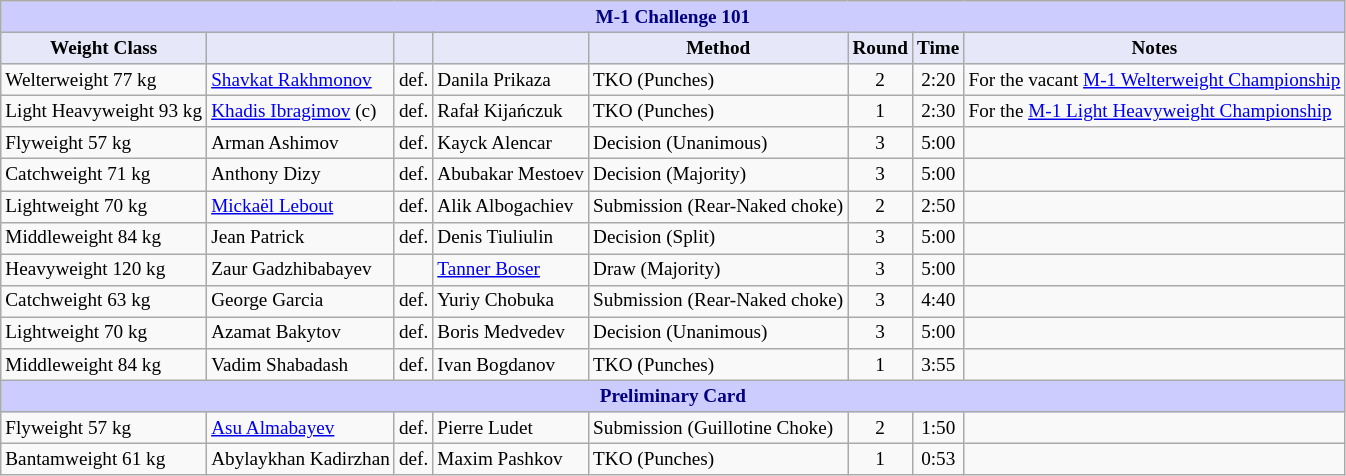<table class="wikitable" style="font-size: 80%;">
<tr>
<th colspan="8" style="background-color: #ccf; color: #000080; text-align: center;"><strong>M-1 Challenge 101</strong></th>
</tr>
<tr>
<th colspan="1" style="background-color: #E6E8FA; color: #000000; text-align: center;">Weight Class</th>
<th colspan="1" style="background-color: #E6E8FA; color: #000000; text-align: center;"></th>
<th colspan="1" style="background-color: #E6E8FA; color: #000000; text-align: center;"></th>
<th colspan="1" style="background-color: #E6E8FA; color: #000000; text-align: center;"></th>
<th colspan="1" style="background-color: #E6E8FA; color: #000000; text-align: center;">Method</th>
<th colspan="1" style="background-color: #E6E8FA; color: #000000; text-align: center;">Round</th>
<th colspan="1" style="background-color: #E6E8FA; color: #000000; text-align: center;">Time</th>
<th colspan="1" style="background-color: #E6E8FA; color: #000000; text-align: center;">Notes</th>
</tr>
<tr>
<td>Welterweight 77 kg</td>
<td> <a href='#'>Shavkat Rakhmonov</a></td>
<td>def.</td>
<td> Danila Prikaza</td>
<td>TKO (Punches)</td>
<td align=center>2</td>
<td align=center>2:20</td>
<td>For the vacant <a href='#'>M-1 Welterweight Championship</a></td>
</tr>
<tr>
<td>Light Heavyweight 93 kg</td>
<td> <a href='#'>Khadis Ibragimov</a> (c)</td>
<td>def.</td>
<td> Rafał Kijańczuk</td>
<td>TKO (Punches)</td>
<td align=center>1</td>
<td align=center>2:30</td>
<td>For the <a href='#'>M-1 Light Heavyweight Championship</a></td>
</tr>
<tr>
<td>Flyweight 57 kg</td>
<td> Arman Ashimov</td>
<td>def.</td>
<td> Kayck Alencar</td>
<td>Decision (Unanimous)</td>
<td align=center>3</td>
<td align=center>5:00</td>
<td></td>
</tr>
<tr>
<td>Catchweight 71 kg</td>
<td> Anthony Dizy</td>
<td>def.</td>
<td> Abubakar Mestoev</td>
<td>Decision (Majority)</td>
<td align=center>3</td>
<td align=center>5:00</td>
<td></td>
</tr>
<tr>
<td>Lightweight 70 kg</td>
<td> <a href='#'>Mickaël Lebout</a></td>
<td>def.</td>
<td> Alik Albogachiev</td>
<td>Submission (Rear-Naked choke)</td>
<td align=center>2</td>
<td align=center>2:50</td>
<td></td>
</tr>
<tr>
<td>Middleweight 84 kg</td>
<td> Jean Patrick</td>
<td>def.</td>
<td> Denis Tiuliulin</td>
<td>Decision (Split)</td>
<td align=center>3</td>
<td align=center>5:00</td>
<td></td>
</tr>
<tr>
<td>Heavyweight 120 kg</td>
<td> Zaur Gadzhibabayev</td>
<td></td>
<td> <a href='#'>Tanner Boser</a></td>
<td>Draw (Majority)</td>
<td align=center>3</td>
<td align=center>5:00</td>
<td></td>
</tr>
<tr>
<td>Catchweight 63 kg</td>
<td> George Garcia</td>
<td>def.</td>
<td> Yuriy Chobuka</td>
<td>Submission (Rear-Naked choke)</td>
<td align=center>3</td>
<td align=center>4:40</td>
<td></td>
</tr>
<tr>
<td>Lightweight 70 kg</td>
<td> Azamat Bakytov</td>
<td>def.</td>
<td> Boris Medvedev</td>
<td>Decision (Unanimous)</td>
<td align=center>3</td>
<td align=center>5:00</td>
<td></td>
</tr>
<tr>
<td>Middleweight 84 kg</td>
<td> Vadim Shabadash</td>
<td>def.</td>
<td> Ivan Bogdanov</td>
<td>TKO (Punches)</td>
<td align=center>1</td>
<td align=center>3:55</td>
<td></td>
</tr>
<tr>
<th colspan="8" style="background-color: #ccf; color: #000080; text-align: center;"><strong>Preliminary Card</strong></th>
</tr>
<tr>
<td>Flyweight 57 kg</td>
<td> <a href='#'>Asu Almabayev</a></td>
<td>def.</td>
<td> Pierre Ludet</td>
<td>Submission (Guillotine Choke)</td>
<td align=center>2</td>
<td align=center>1:50</td>
<td></td>
</tr>
<tr>
<td>Bantamweight 61 kg</td>
<td> Abylaykhan Kadirzhan</td>
<td>def.</td>
<td> Maxim Pashkov</td>
<td>TKO (Punches)</td>
<td align=center>1</td>
<td align=center>0:53</td>
<td></td>
</tr>
</table>
